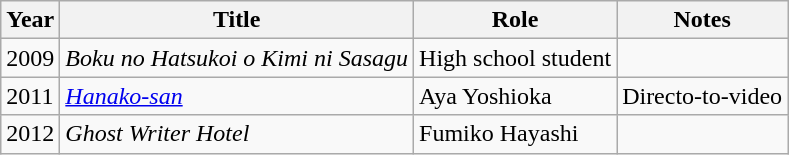<table class="wikitable">
<tr>
<th>Year</th>
<th>Title</th>
<th>Role</th>
<th>Notes</th>
</tr>
<tr>
<td>2009</td>
<td><em>Boku no Hatsukoi o Kimi ni Sasagu</em></td>
<td>High school student</td>
<td></td>
</tr>
<tr>
<td>2011</td>
<td><em><a href='#'>Hanako-san</a></em></td>
<td>Aya Yoshioka</td>
<td>Directo-to-video</td>
</tr>
<tr>
<td>2012</td>
<td><em>Ghost Writer Hotel</em></td>
<td>Fumiko Hayashi</td>
<td></td>
</tr>
</table>
